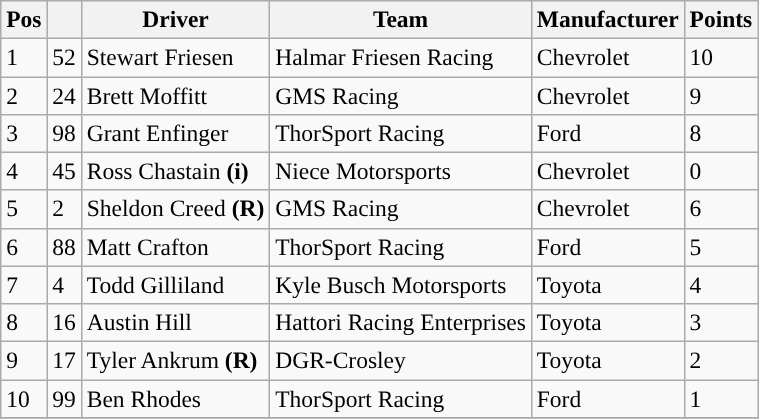<table class="wikitable" style="font-size:98%">
<tr>
<th>Pos</th>
<th></th>
<th>Driver</th>
<th>Team</th>
<th>Manufacturer</th>
<th>Points</th>
</tr>
<tr>
<td>1</td>
<td>52</td>
<td>Stewart Friesen</td>
<td>Halmar Friesen Racing</td>
<td>Chevrolet</td>
<td>10</td>
</tr>
<tr>
<td>2</td>
<td>24</td>
<td>Brett Moffitt</td>
<td>GMS Racing</td>
<td>Chevrolet</td>
<td>9</td>
</tr>
<tr>
<td>3</td>
<td>98</td>
<td>Grant Enfinger</td>
<td>ThorSport Racing</td>
<td>Ford</td>
<td>8</td>
</tr>
<tr>
<td>4</td>
<td>45</td>
<td>Ross Chastain <strong>(i)</strong></td>
<td>Niece Motorsports</td>
<td>Chevrolet</td>
<td>0</td>
</tr>
<tr>
<td>5</td>
<td>2</td>
<td>Sheldon Creed <strong>(R)</strong></td>
<td>GMS Racing</td>
<td>Chevrolet</td>
<td>6</td>
</tr>
<tr>
<td>6</td>
<td>88</td>
<td>Matt Crafton</td>
<td>ThorSport Racing</td>
<td>Ford</td>
<td>5</td>
</tr>
<tr>
<td>7</td>
<td>4</td>
<td>Todd Gilliland</td>
<td>Kyle Busch Motorsports</td>
<td>Toyota</td>
<td>4</td>
</tr>
<tr>
<td>8</td>
<td>16</td>
<td>Austin Hill</td>
<td>Hattori Racing Enterprises</td>
<td>Toyota</td>
<td>3</td>
</tr>
<tr>
<td>9</td>
<td>17</td>
<td>Tyler Ankrum <strong>(R)</strong></td>
<td>DGR-Crosley</td>
<td>Toyota</td>
<td>2</td>
</tr>
<tr>
<td>10</td>
<td>99</td>
<td>Ben Rhodes</td>
<td>ThorSport Racing</td>
<td>Ford</td>
<td>1</td>
</tr>
<tr>
</tr>
</table>
